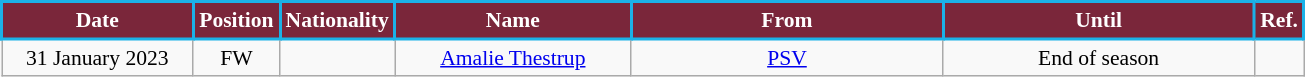<table class="wikitable" style="text-align:center; font-size:90%; ">
<tr>
<th style="background:#7A263A;color:white;border:2px solid #1BB1E7; width:120px;">Date</th>
<th style="background:#7A263A;color:white;border:2px solid #1BB1E7; width:50px;">Position</th>
<th style="background:#7A263A;color:white;border:2px solid #1BB1E7; width:50px;">Nationality</th>
<th style="background:#7A263A;color:white;border:2px solid #1BB1E7; width:150px;">Name</th>
<th style="background:#7A263A;color:white;border:2px solid #1BB1E7; width:200px;">From</th>
<th style="background:#7A263A;color:white;border:2px solid #1BB1E7; width:200px;">Until</th>
<th style="background:#7A263A;color:white;border:2px solid #1BB1E7; width:25px;">Ref.</th>
</tr>
<tr>
<td>31 January 2023</td>
<td>FW</td>
<td></td>
<td><a href='#'>Amalie Thestrup</a></td>
<td> <a href='#'>PSV</a></td>
<td>End of season</td>
<td></td>
</tr>
</table>
